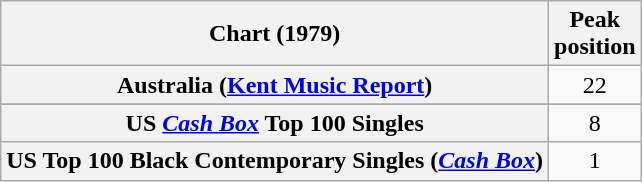<table class="wikitable sortable plainrowheaders" style="text-align:center">
<tr>
<th scope="col">Chart (1979)</th>
<th scope="col">Peak<br>position</th>
</tr>
<tr>
<th scope="row">Australia (<a href='#'>Kent Music Report</a>)</th>
<td>22</td>
</tr>
<tr>
</tr>
<tr>
</tr>
<tr>
</tr>
<tr>
</tr>
<tr>
</tr>
<tr>
</tr>
<tr>
</tr>
<tr>
</tr>
<tr>
</tr>
<tr>
</tr>
<tr>
</tr>
<tr>
<th scope="row">US <em><a href='#'>Cash Box</a></em> Top 100 Singles</th>
<td>8</td>
</tr>
<tr>
<th scope="row">US Top 100 Black Contemporary Singles (<em><a href='#'>Cash Box</a></em>)</th>
<td>1</td>
</tr>
</table>
